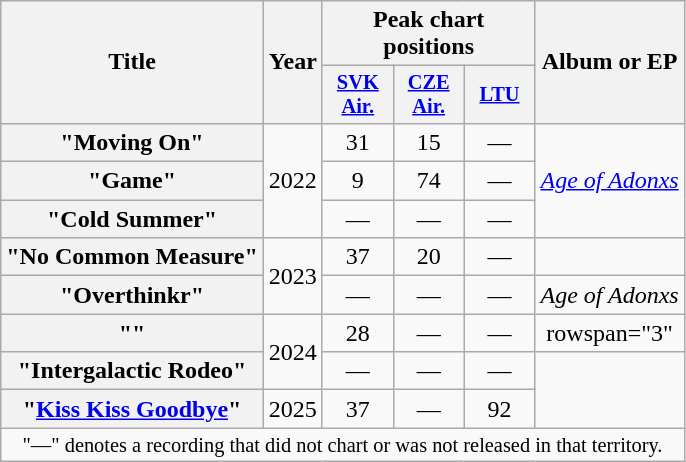<table class="wikitable plainrowheaders" style="text-align:center;">
<tr>
<th scope="col" rowspan="2">Title</th>
<th scope="col" rowspan="2">Year</th>
<th scope="col" colspan="3">Peak chart positions</th>
<th scope="col" rowspan="2">Album or EP</th>
</tr>
<tr>
<th scope="col" style="width:3em;font-size:85%;"><a href='#'>SVK<br>Air.</a><br></th>
<th scope="col" style="width:3em;font-size:85%;"><a href='#'>CZE<br>Air.</a><br></th>
<th scope="col" style="width:3em;font-size:85%;"><a href='#'>LTU</a><br></th>
</tr>
<tr>
<th scope="row">"Moving On"</th>
<td rowspan="3">2022</td>
<td>31</td>
<td>15</td>
<td>—</td>
<td rowspan="3"><em><a href='#'>Age of Adonxs</a></em></td>
</tr>
<tr>
<th scope="row">"Game"</th>
<td>9</td>
<td>74</td>
<td>—</td>
</tr>
<tr>
<th scope="row">"Cold Summer"</th>
<td>—</td>
<td>—</td>
<td>—</td>
</tr>
<tr>
<th scope="row">"No Common Measure"</th>
<td rowspan="2">2023</td>
<td>37</td>
<td>20</td>
<td>—</td>
<td></td>
</tr>
<tr>
<th scope="row">"Overthinkr"</th>
<td>—</td>
<td>—</td>
<td>—</td>
<td><em>Age of Adonxs</em></td>
</tr>
<tr>
<th scope="row">""</th>
<td rowspan="2">2024</td>
<td>28</td>
<td>—</td>
<td>—</td>
<td>rowspan="3" </td>
</tr>
<tr>
<th scope="row">"Intergalactic Rodeo"</th>
<td>—</td>
<td>—</td>
<td>—</td>
</tr>
<tr>
<th scope="row">"<a href='#'>Kiss Kiss Goodbye</a>"</th>
<td>2025</td>
<td>37</td>
<td>—</td>
<td>92</td>
</tr>
<tr>
<td colspan="9" style="font-size:85%">"—" denotes a recording that did not chart or was not released in that territory.</td>
</tr>
</table>
